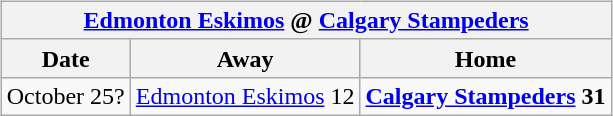<table cellspacing="10">
<tr>
<td valign="top"><br><table class="wikitable">
<tr>
<th colspan="4"><a href='#'>Edmonton Eskimos</a> @ <a href='#'>Calgary Stampeders</a></th>
</tr>
<tr>
<th>Date</th>
<th>Away</th>
<th>Home</th>
</tr>
<tr>
<td>October 25?</td>
<td><a href='#'>Edmonton Eskimos</a> 12</td>
<td><strong><a href='#'>Calgary Stampeders</a> 31</strong></td>
</tr>
</table>
</td>
</tr>
</table>
